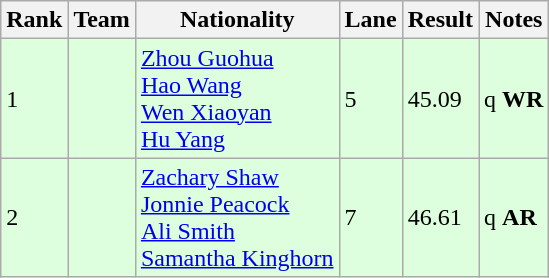<table class="wikitable">
<tr>
<th>Rank</th>
<th>Team</th>
<th>Nationality</th>
<th>Lane</th>
<th>Result</th>
<th>Notes</th>
</tr>
<tr bgcolor=ddffdd>
<td>1</td>
<td align=left></td>
<td align=left><a href='#'>Zhou Guohua</a> <br><a href='#'>Hao Wang</a> <br><a href='#'>Wen Xiaoyan</a> <br><a href='#'>Hu Yang</a></td>
<td>5</td>
<td>45.09</td>
<td>q  <strong>WR</strong></td>
</tr>
<tr bgcolor=ddffdd>
<td>2</td>
<td align=left></td>
<td align=left><a href='#'>Zachary Shaw</a> <br><a href='#'>Jonnie Peacock</a> <br><a href='#'>Ali Smith</a> <br><a href='#'>Samantha Kinghorn</a></td>
<td>7</td>
<td>46.61</td>
<td>q  <strong>AR</strong></td>
</tr>
</table>
